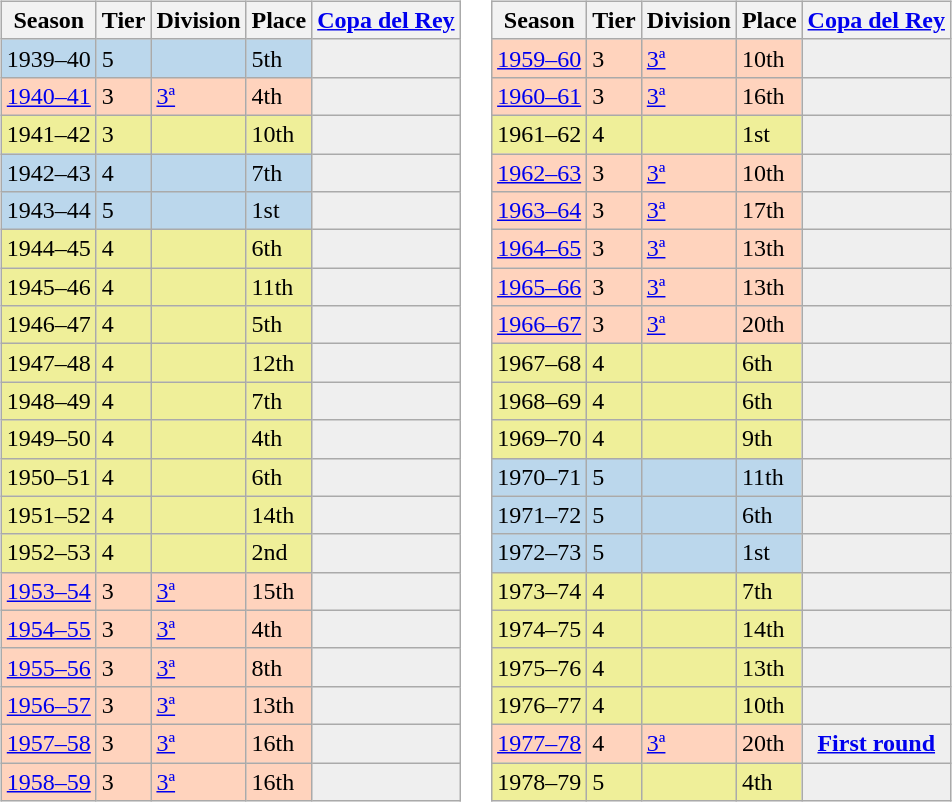<table>
<tr>
<td valign="top" width=0%><br><table class="wikitable">
<tr style="background:#f0f6fa;">
<th>Season</th>
<th>Tier</th>
<th>Division</th>
<th>Place</th>
<th><a href='#'>Copa del Rey</a></th>
</tr>
<tr>
<td style="background:#BBD7EC;">1939–40</td>
<td style="background:#BBD7EC;">5</td>
<td style="background:#BBD7EC;"></td>
<td style="background:#BBD7EC;">5th</td>
<th style="background:#EFEFEF;"></th>
</tr>
<tr>
<td style="background:#FFD3BD;"><a href='#'>1940–41</a></td>
<td style="background:#FFD3BD;">3</td>
<td style="background:#FFD3BD;"><a href='#'>3ª</a></td>
<td style="background:#FFD3BD;">4th</td>
<th style="background:#EFEFEF;"></th>
</tr>
<tr>
<td style="background:#EFEF99;">1941–42</td>
<td style="background:#EFEF99;">3</td>
<td style="background:#EFEF99;"></td>
<td style="background:#EFEF99;">10th</td>
<th style="background:#EFEFEF;"></th>
</tr>
<tr>
<td style="background:#BBD7EC;">1942–43</td>
<td style="background:#BBD7EC;">4</td>
<td style="background:#BBD7EC;"></td>
<td style="background:#BBD7EC;">7th</td>
<th style="background:#EFEFEF;"></th>
</tr>
<tr>
<td style="background:#BBD7EC;">1943–44</td>
<td style="background:#BBD7EC;">5</td>
<td style="background:#BBD7EC;"></td>
<td style="background:#BBD7EC;">1st</td>
<th style="background:#EFEFEF;"></th>
</tr>
<tr>
<td style="background:#EFEF99;">1944–45</td>
<td style="background:#EFEF99;">4</td>
<td style="background:#EFEF99;"></td>
<td style="background:#EFEF99;">6th</td>
<th style="background:#EFEFEF;"></th>
</tr>
<tr>
<td style="background:#EFEF99;">1945–46</td>
<td style="background:#EFEF99;">4</td>
<td style="background:#EFEF99;"></td>
<td style="background:#EFEF99;">11th</td>
<th style="background:#EFEFEF;"></th>
</tr>
<tr>
<td style="background:#EFEF99;">1946–47</td>
<td style="background:#EFEF99;">4</td>
<td style="background:#EFEF99;"></td>
<td style="background:#EFEF99;">5th</td>
<th style="background:#EFEFEF;"></th>
</tr>
<tr>
<td style="background:#EFEF99;">1947–48</td>
<td style="background:#EFEF99;">4</td>
<td style="background:#EFEF99;"></td>
<td style="background:#EFEF99;">12th</td>
<th style="background:#EFEFEF;"></th>
</tr>
<tr>
<td style="background:#EFEF99;">1948–49</td>
<td style="background:#EFEF99;">4</td>
<td style="background:#EFEF99;"></td>
<td style="background:#EFEF99;">7th</td>
<th style="background:#EFEFEF;"></th>
</tr>
<tr>
<td style="background:#EFEF99;">1949–50</td>
<td style="background:#EFEF99;">4</td>
<td style="background:#EFEF99;"></td>
<td style="background:#EFEF99;">4th</td>
<th style="background:#EFEFEF;"></th>
</tr>
<tr>
<td style="background:#EFEF99;">1950–51</td>
<td style="background:#EFEF99;">4</td>
<td style="background:#EFEF99;"></td>
<td style="background:#EFEF99;">6th</td>
<th style="background:#EFEFEF;"></th>
</tr>
<tr>
<td style="background:#EFEF99;">1951–52</td>
<td style="background:#EFEF99;">4</td>
<td style="background:#EFEF99;"></td>
<td style="background:#EFEF99;">14th</td>
<th style="background:#EFEFEF;"></th>
</tr>
<tr>
<td style="background:#EFEF99;">1952–53</td>
<td style="background:#EFEF99;">4</td>
<td style="background:#EFEF99;"></td>
<td style="background:#EFEF99;">2nd</td>
<th style="background:#EFEFEF;"></th>
</tr>
<tr>
<td style="background:#FFD3BD;"><a href='#'>1953–54</a></td>
<td style="background:#FFD3BD;">3</td>
<td style="background:#FFD3BD;"><a href='#'>3ª</a></td>
<td style="background:#FFD3BD;">15th</td>
<th style="background:#EFEFEF;"></th>
</tr>
<tr>
<td style="background:#FFD3BD;"><a href='#'>1954–55</a></td>
<td style="background:#FFD3BD;">3</td>
<td style="background:#FFD3BD;"><a href='#'>3ª</a></td>
<td style="background:#FFD3BD;">4th</td>
<th style="background:#EFEFEF;"></th>
</tr>
<tr>
<td style="background:#FFD3BD;"><a href='#'>1955–56</a></td>
<td style="background:#FFD3BD;">3</td>
<td style="background:#FFD3BD;"><a href='#'>3ª</a></td>
<td style="background:#FFD3BD;">8th</td>
<th style="background:#EFEFEF;"></th>
</tr>
<tr>
<td style="background:#FFD3BD;"><a href='#'>1956–57</a></td>
<td style="background:#FFD3BD;">3</td>
<td style="background:#FFD3BD;"><a href='#'>3ª</a></td>
<td style="background:#FFD3BD;">13th</td>
<th style="background:#EFEFEF;"></th>
</tr>
<tr>
<td style="background:#FFD3BD;"><a href='#'>1957–58</a></td>
<td style="background:#FFD3BD;">3</td>
<td style="background:#FFD3BD;"><a href='#'>3ª</a></td>
<td style="background:#FFD3BD;">16th</td>
<th style="background:#EFEFEF;"></th>
</tr>
<tr>
<td style="background:#FFD3BD;"><a href='#'>1958–59</a></td>
<td style="background:#FFD3BD;">3</td>
<td style="background:#FFD3BD;"><a href='#'>3ª</a></td>
<td style="background:#FFD3BD;">16th</td>
<th style="background:#EFEFEF;"></th>
</tr>
</table>
</td>
<td valign="top" width=0%><br><table class="wikitable">
<tr style="background:#f0f6fa;">
<th>Season</th>
<th>Tier</th>
<th>Division</th>
<th>Place</th>
<th><a href='#'>Copa del Rey</a></th>
</tr>
<tr>
<td style="background:#FFD3BD;"><a href='#'>1959–60</a></td>
<td style="background:#FFD3BD;">3</td>
<td style="background:#FFD3BD;"><a href='#'>3ª</a></td>
<td style="background:#FFD3BD;">10th</td>
<th style="background:#EFEFEF;"></th>
</tr>
<tr>
<td style="background:#FFD3BD;"><a href='#'>1960–61</a></td>
<td style="background:#FFD3BD;">3</td>
<td style="background:#FFD3BD;"><a href='#'>3ª</a></td>
<td style="background:#FFD3BD;">16th</td>
<th style="background:#EFEFEF;"></th>
</tr>
<tr>
<td style="background:#EFEF99;">1961–62</td>
<td style="background:#EFEF99;">4</td>
<td style="background:#EFEF99;"></td>
<td style="background:#EFEF99;">1st</td>
<th style="background:#EFEFEF;"></th>
</tr>
<tr>
<td style="background:#FFD3BD;"><a href='#'>1962–63</a></td>
<td style="background:#FFD3BD;">3</td>
<td style="background:#FFD3BD;"><a href='#'>3ª</a></td>
<td style="background:#FFD3BD;">10th</td>
<th style="background:#EFEFEF;"></th>
</tr>
<tr>
<td style="background:#FFD3BD;"><a href='#'>1963–64</a></td>
<td style="background:#FFD3BD;">3</td>
<td style="background:#FFD3BD;"><a href='#'>3ª</a></td>
<td style="background:#FFD3BD;">17th</td>
<th style="background:#EFEFEF;"></th>
</tr>
<tr>
<td style="background:#FFD3BD;"><a href='#'>1964–65</a></td>
<td style="background:#FFD3BD;">3</td>
<td style="background:#FFD3BD;"><a href='#'>3ª</a></td>
<td style="background:#FFD3BD;">13th</td>
<th style="background:#EFEFEF;"></th>
</tr>
<tr>
<td style="background:#FFD3BD;"><a href='#'>1965–66</a></td>
<td style="background:#FFD3BD;">3</td>
<td style="background:#FFD3BD;"><a href='#'>3ª</a></td>
<td style="background:#FFD3BD;">13th</td>
<th style="background:#EFEFEF;"></th>
</tr>
<tr>
<td style="background:#FFD3BD;"><a href='#'>1966–67</a></td>
<td style="background:#FFD3BD;">3</td>
<td style="background:#FFD3BD;"><a href='#'>3ª</a></td>
<td style="background:#FFD3BD;">20th</td>
<th style="background:#EFEFEF;"></th>
</tr>
<tr>
<td style="background:#EFEF99;">1967–68</td>
<td style="background:#EFEF99;">4</td>
<td style="background:#EFEF99;"></td>
<td style="background:#EFEF99;">6th</td>
<th style="background:#EFEFEF;"></th>
</tr>
<tr>
<td style="background:#EFEF99;">1968–69</td>
<td style="background:#EFEF99;">4</td>
<td style="background:#EFEF99;"></td>
<td style="background:#EFEF99;">6th</td>
<th style="background:#EFEFEF;"></th>
</tr>
<tr>
<td style="background:#EFEF99;">1969–70</td>
<td style="background:#EFEF99;">4</td>
<td style="background:#EFEF99;"></td>
<td style="background:#EFEF99;">9th</td>
<th style="background:#EFEFEF;"></th>
</tr>
<tr>
<td style="background:#BBD7EC;">1970–71</td>
<td style="background:#BBD7EC;">5</td>
<td style="background:#BBD7EC;"></td>
<td style="background:#BBD7EC;">11th</td>
<th style="background:#EFEFEF;"></th>
</tr>
<tr>
<td style="background:#BBD7EC;">1971–72</td>
<td style="background:#BBD7EC;">5</td>
<td style="background:#BBD7EC;"></td>
<td style="background:#BBD7EC;">6th</td>
<th style="background:#EFEFEF;"></th>
</tr>
<tr>
<td style="background:#BBD7EC;">1972–73</td>
<td style="background:#BBD7EC;">5</td>
<td style="background:#BBD7EC;"></td>
<td style="background:#BBD7EC;">1st</td>
<th style="background:#EFEFEF;"></th>
</tr>
<tr>
<td style="background:#EFEF99;">1973–74</td>
<td style="background:#EFEF99;">4</td>
<td style="background:#EFEF99;"></td>
<td style="background:#EFEF99;">7th</td>
<th style="background:#EFEFEF;"></th>
</tr>
<tr>
<td style="background:#EFEF99;">1974–75</td>
<td style="background:#EFEF99;">4</td>
<td style="background:#EFEF99;"></td>
<td style="background:#EFEF99;">14th</td>
<th style="background:#EFEFEF;"></th>
</tr>
<tr>
<td style="background:#EFEF99;">1975–76</td>
<td style="background:#EFEF99;">4</td>
<td style="background:#EFEF99;"></td>
<td style="background:#EFEF99;">13th</td>
<th style="background:#EFEFEF;"></th>
</tr>
<tr>
<td style="background:#EFEF99;">1976–77</td>
<td style="background:#EFEF99;">4</td>
<td style="background:#EFEF99;"></td>
<td style="background:#EFEF99;">10th</td>
<th style="background:#EFEFEF;"></th>
</tr>
<tr>
<td style="background:#FFD3BD;"><a href='#'>1977–78</a></td>
<td style="background:#FFD3BD;">4</td>
<td style="background:#FFD3BD;"><a href='#'>3ª</a></td>
<td style="background:#FFD3BD;">20th</td>
<th style="background:#EFEFEF;"><a href='#'>First round</a></th>
</tr>
<tr>
<td style="background:#EFEF99;">1978–79</td>
<td style="background:#EFEF99;">5</td>
<td style="background:#EFEF99;"></td>
<td style="background:#EFEF99;">4th</td>
<th style="background:#EFEFEF;"></th>
</tr>
</table>
</td>
</tr>
</table>
